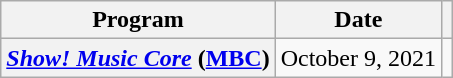<table class="wikitable plainrowheaders" style="text-align:center;">
<tr>
<th scope="col">Program</th>
<th scope="col">Date</th>
<th scope="col"></th>
</tr>
<tr>
<th scope="row"><em><a href='#'>Show! Music Core</a></em> (<a href='#'>MBC</a>)</th>
<td>October 9, 2021</td>
<td></td>
</tr>
</table>
